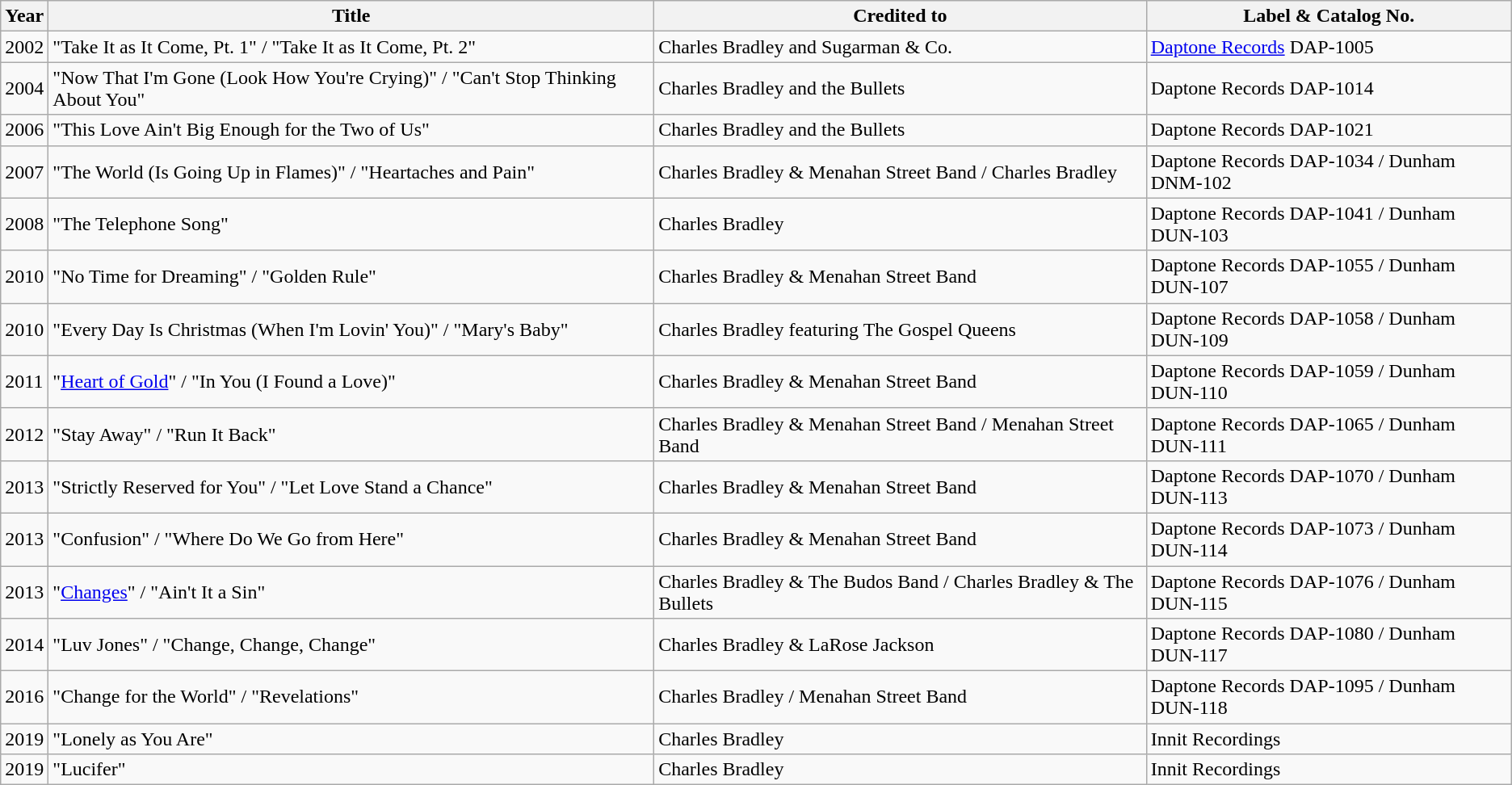<table class="wikitable">
<tr>
<th>Year</th>
<th>Title</th>
<th>Credited to</th>
<th>Label & Catalog No.</th>
</tr>
<tr>
<td>2002</td>
<td>"Take It as It Come, Pt. 1" / "Take It as It Come, Pt. 2"</td>
<td>Charles Bradley and Sugarman & Co.</td>
<td><a href='#'>Daptone Records</a>  DAP-1005</td>
</tr>
<tr>
<td>2004</td>
<td>"Now That I'm Gone (Look How You're Crying)" / "Can't Stop Thinking About You"</td>
<td>Charles Bradley and the Bullets</td>
<td>Daptone Records  DAP-1014</td>
</tr>
<tr>
<td>2006</td>
<td>"This Love Ain't Big Enough for the Two of Us"</td>
<td>Charles Bradley and the Bullets</td>
<td>Daptone Records  DAP-1021</td>
</tr>
<tr>
<td>2007</td>
<td>"The World (Is Going Up in Flames)" / "Heartaches and Pain"</td>
<td>Charles Bradley & Menahan Street Band / Charles Bradley</td>
<td>Daptone Records  DAP-1034 / Dunham DNM-102</td>
</tr>
<tr>
<td>2008</td>
<td>"The Telephone Song"</td>
<td>Charles Bradley</td>
<td>Daptone Records  DAP-1041 / Dunham DUN-103</td>
</tr>
<tr>
<td>2010</td>
<td>"No Time for Dreaming" / "Golden Rule"</td>
<td>Charles Bradley & Menahan Street Band</td>
<td>Daptone Records  DAP-1055 / Dunham DUN-107</td>
</tr>
<tr>
<td>2010</td>
<td>"Every Day Is Christmas (When I'm Lovin' You)" / "Mary's Baby"</td>
<td>Charles Bradley featuring The Gospel Queens</td>
<td>Daptone Records  DAP-1058 / Dunham DUN-109</td>
</tr>
<tr>
<td>2011</td>
<td>"<a href='#'>Heart of Gold</a>" / "In You (I Found a Love)"</td>
<td>Charles Bradley & Menahan Street Band</td>
<td>Daptone Records  DAP-1059 / Dunham DUN-110</td>
</tr>
<tr>
<td>2012</td>
<td>"Stay Away" / "Run It Back"</td>
<td>Charles Bradley & Menahan Street Band / Menahan Street Band</td>
<td>Daptone Records  DAP-1065 / Dunham DUN-111</td>
</tr>
<tr>
<td>2013</td>
<td>"Strictly Reserved for You" / "Let Love Stand a Chance"</td>
<td>Charles Bradley & Menahan Street Band</td>
<td>Daptone Records  DAP-1070 / Dunham DUN-113</td>
</tr>
<tr>
<td>2013</td>
<td>"Confusion" / "Where Do We Go from Here"</td>
<td>Charles Bradley & Menahan Street Band</td>
<td>Daptone Records  DAP-1073 / Dunham DUN-114</td>
</tr>
<tr>
<td>2013</td>
<td>"<a href='#'>Changes</a>" / "Ain't It a Sin"</td>
<td>Charles Bradley & The Budos Band / Charles Bradley & The Bullets</td>
<td>Daptone Records  DAP-1076 / Dunham DUN-115</td>
</tr>
<tr>
<td>2014</td>
<td>"Luv Jones" / "Change, Change, Change"</td>
<td>Charles Bradley & LaRose Jackson</td>
<td>Daptone Records  DAP-1080 / Dunham DUN-117</td>
</tr>
<tr>
<td>2016</td>
<td>"Change for the World" / "Revelations"</td>
<td>Charles Bradley / Menahan Street Band</td>
<td>Daptone Records  DAP-1095 / Dunham DUN-118</td>
</tr>
<tr>
<td>2019</td>
<td>"Lonely as You Are"</td>
<td>Charles Bradley</td>
<td>Innit Recordings</td>
</tr>
<tr>
<td>2019</td>
<td>"Lucifer"</td>
<td>Charles Bradley</td>
<td>Innit Recordings</td>
</tr>
</table>
